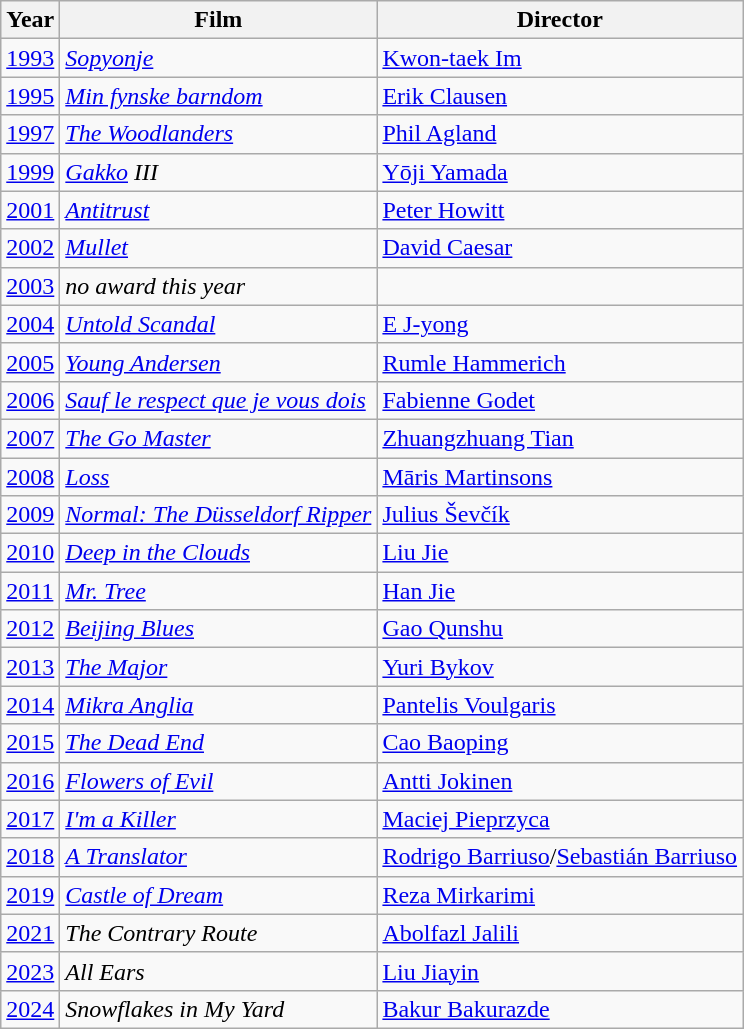<table class="wikitable">
<tr>
<th>Year</th>
<th>Film</th>
<th>Director</th>
</tr>
<tr>
<td><a href='#'>1993</a></td>
<td><em><a href='#'>Sopyonje</a></em></td>
<td><a href='#'>Kwon-taek Im</a></td>
</tr>
<tr>
<td><a href='#'>1995</a></td>
<td><em><a href='#'>Min fynske barndom</a></em></td>
<td><a href='#'>Erik Clausen</a></td>
</tr>
<tr>
<td><a href='#'>1997</a></td>
<td><em><a href='#'>The Woodlanders</a></em></td>
<td><a href='#'>Phil Agland</a></td>
</tr>
<tr>
<td><a href='#'>1999</a></td>
<td><em><a href='#'>Gakko</a> III</em></td>
<td><a href='#'>Yōji Yamada</a></td>
</tr>
<tr>
<td><a href='#'>2001</a></td>
<td><em><a href='#'>Antitrust</a></em></td>
<td><a href='#'>Peter Howitt</a></td>
</tr>
<tr>
<td><a href='#'>2002</a></td>
<td><em><a href='#'>Mullet</a></em></td>
<td><a href='#'>David Caesar</a></td>
</tr>
<tr>
<td><a href='#'>2003</a></td>
<td><em>no award this year</em></td>
<td></td>
</tr>
<tr>
<td><a href='#'>2004</a></td>
<td><em><a href='#'>Untold Scandal</a></em></td>
<td><a href='#'>E J-yong</a></td>
</tr>
<tr>
<td><a href='#'>2005</a></td>
<td><em><a href='#'>Young Andersen</a></em></td>
<td><a href='#'>Rumle Hammerich</a></td>
</tr>
<tr>
<td><a href='#'>2006</a></td>
<td><em><a href='#'>Sauf le respect que je vous dois</a></em></td>
<td><a href='#'>Fabienne Godet</a></td>
</tr>
<tr>
<td><a href='#'>2007</a></td>
<td><em><a href='#'>The Go Master</a></em></td>
<td><a href='#'>Zhuangzhuang Tian</a></td>
</tr>
<tr>
<td><a href='#'>2008</a></td>
<td><em><a href='#'>Loss</a></em></td>
<td><a href='#'>Māris Martinsons</a></td>
</tr>
<tr>
<td><a href='#'>2009</a></td>
<td><em><a href='#'>Normal: The Düsseldorf Ripper</a></em></td>
<td><a href='#'>Julius Ševčík</a></td>
</tr>
<tr>
<td><a href='#'>2010</a></td>
<td><em><a href='#'>Deep in the Clouds</a></em></td>
<td><a href='#'>Liu Jie</a></td>
</tr>
<tr>
<td><a href='#'>2011</a></td>
<td><em><a href='#'>Mr. Tree</a></em></td>
<td><a href='#'>Han Jie</a></td>
</tr>
<tr>
<td><a href='#'>2012</a></td>
<td><em><a href='#'>Beijing Blues</a></em></td>
<td><a href='#'>Gao Qunshu</a></td>
</tr>
<tr>
<td><a href='#'>2013</a></td>
<td><em><a href='#'>The Major</a></em></td>
<td><a href='#'>Yuri Bykov</a></td>
</tr>
<tr>
<td><a href='#'>2014</a></td>
<td><em><a href='#'>Mikra Anglia</a></em></td>
<td><a href='#'>Pantelis Voulgaris</a></td>
</tr>
<tr>
<td><a href='#'>2015</a></td>
<td><em><a href='#'>The Dead End</a></em></td>
<td><a href='#'>Cao Baoping</a></td>
</tr>
<tr>
<td><a href='#'>2016</a></td>
<td><em><a href='#'>Flowers of Evil</a></em></td>
<td><a href='#'>Antti Jokinen</a></td>
</tr>
<tr>
<td><a href='#'>2017</a></td>
<td><em><a href='#'>I'm a Killer</a></em></td>
<td><a href='#'>Maciej Pieprzyca</a></td>
</tr>
<tr>
<td><a href='#'>2018</a></td>
<td><em><a href='#'>A Translator</a></em></td>
<td><a href='#'>Rodrigo Barriuso</a>/<a href='#'>Sebastián Barriuso</a></td>
</tr>
<tr>
<td><a href='#'>2019</a></td>
<td><em><a href='#'>Castle of Dream</a></em></td>
<td><a href='#'>Reza Mirkarimi</a></td>
</tr>
<tr>
<td><a href='#'>2021</a></td>
<td><em>The Contrary Route</em></td>
<td><a href='#'>Abolfazl Jalili</a></td>
</tr>
<tr>
<td><a href='#'>2023</a></td>
<td><em>All Ears</em></td>
<td><a href='#'>Liu Jiayin</a></td>
</tr>
<tr>
<td><a href='#'>2024</a></td>
<td><em>Snowflakes in My Yard</em></td>
<td><a href='#'>Bakur Bakurazde</a></td>
</tr>
</table>
